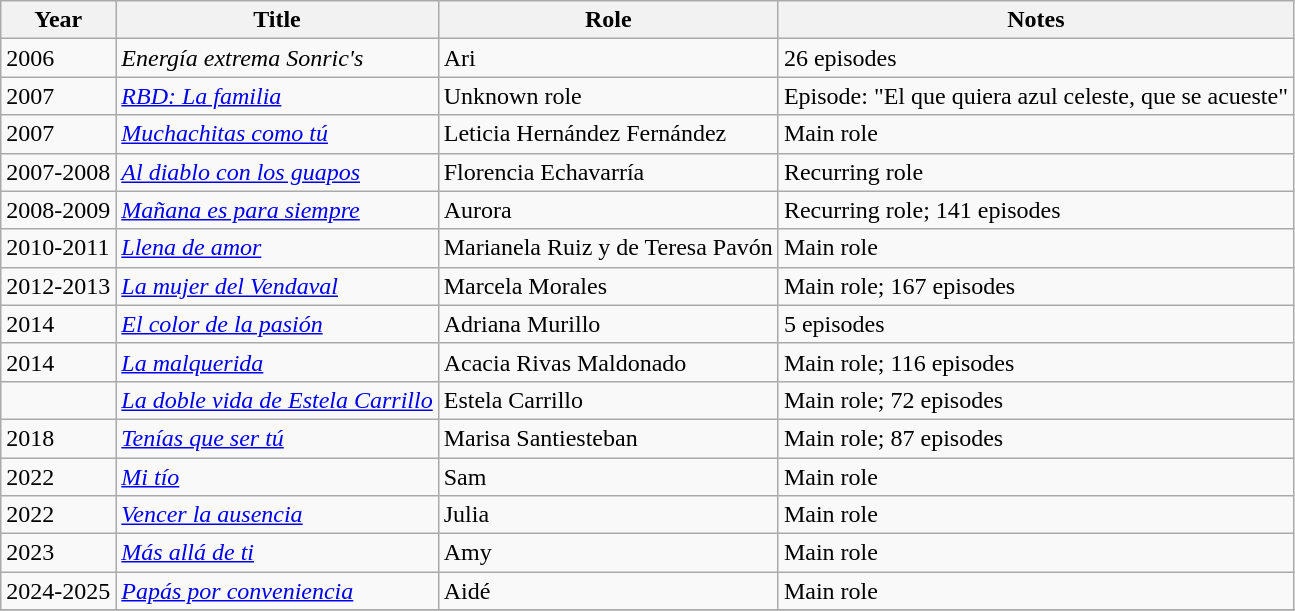<table class="wikitable sortable">
<tr>
<th>Year</th>
<th>Title</th>
<th>Role</th>
<th>Notes</th>
</tr>
<tr>
<td>2006</td>
<td><em>Energía extrema Sonric's</em></td>
<td>Ari</td>
<td>26 episodes</td>
</tr>
<tr>
<td>2007</td>
<td><em><a href='#'>RBD: La familia</a></em></td>
<td>Unknown role</td>
<td>Episode: "El que quiera azul celeste, que se acueste"</td>
</tr>
<tr>
<td>2007</td>
<td><em><a href='#'>Muchachitas como tú</a></em></td>
<td>Leticia Hernández Fernández</td>
<td>Main role</td>
</tr>
<tr>
<td>2007-2008</td>
<td><em><a href='#'>Al diablo con los guapos</a></em></td>
<td>Florencia Echavarría</td>
<td>Recurring role</td>
</tr>
<tr>
<td>2008-2009</td>
<td><em><a href='#'>Mañana es para siempre</a></em></td>
<td>Aurora</td>
<td>Recurring role; 141 episodes</td>
</tr>
<tr>
<td>2010-2011</td>
<td><em><a href='#'>Llena de amor</a></em></td>
<td>Marianela Ruiz y de Teresa Pavón</td>
<td>Main role</td>
</tr>
<tr>
<td>2012-2013</td>
<td><em><a href='#'>La mujer del Vendaval</a></em></td>
<td>Marcela Morales</td>
<td>Main role; 167 episodes</td>
</tr>
<tr>
<td>2014</td>
<td><em><a href='#'>El color de la pasión</a></em></td>
<td>Adriana Murillo</td>
<td>5 episodes</td>
</tr>
<tr>
<td>2014</td>
<td><em><a href='#'>La malquerida</a></em></td>
<td>Acacia Rivas Maldonado</td>
<td>Main role; 116 episodes</td>
</tr>
<tr>
<td></td>
<td><em><a href='#'>La doble vida de Estela Carrillo</a></em></td>
<td>Estela Carrillo</td>
<td>Main role; 72 episodes</td>
</tr>
<tr>
<td>2018</td>
<td><em><a href='#'>Tenías que ser tú</a></em></td>
<td>Marisa Santiesteban</td>
<td>Main role; 87 episodes</td>
</tr>
<tr>
<td>2022</td>
<td><em><a href='#'>Mi tío</a></em></td>
<td>Sam</td>
<td>Main role</td>
</tr>
<tr>
<td>2022</td>
<td><em><a href='#'>Vencer la ausencia</a></em></td>
<td>Julia</td>
<td>Main role</td>
</tr>
<tr>
<td>2023</td>
<td><em><a href='#'>Más allá de ti</a></em></td>
<td>Amy</td>
<td>Main role</td>
</tr>
<tr>
<td>2024-2025</td>
<td><em><a href='#'>Papás por conveniencia</a></em></td>
<td>Aidé</td>
<td>Main role</td>
</tr>
<tr>
</tr>
</table>
